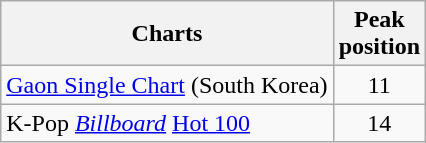<table class="wikitable">
<tr>
<th align="center">Charts</th>
<th align="center">Peak<br>position</th>
</tr>
<tr>
<td align="left"><a href='#'>Gaon Single Chart</a> (South Korea)</td>
<td align="center">11</td>
</tr>
<tr>
<td align="left">K-Pop <em><a href='#'>Billboard</a></em> <a href='#'>Hot 100</a></td>
<td align="center">14</td>
</tr>
</table>
